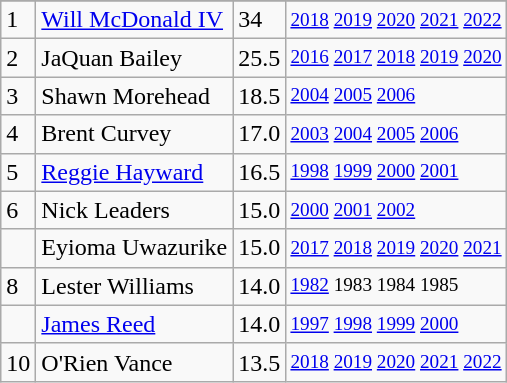<table class="wikitable">
<tr>
</tr>
<tr>
<td>1</td>
<td><a href='#'>Will McDonald IV</a></td>
<td>34</td>
<td style="font-size:80%;"><a href='#'>2018</a> <a href='#'>2019</a> <a href='#'>2020</a> <a href='#'>2021</a> <a href='#'>2022</a></td>
</tr>
<tr>
<td>2</td>
<td>JaQuan Bailey</td>
<td>25.5</td>
<td style="font-size:80%;"><a href='#'>2016</a> <a href='#'>2017</a> <a href='#'>2018</a> <a href='#'>2019</a> <a href='#'>2020</a></td>
</tr>
<tr>
<td>3</td>
<td>Shawn Morehead</td>
<td>18.5</td>
<td style="font-size:80%;"><a href='#'>2004</a> <a href='#'>2005</a> <a href='#'>2006</a></td>
</tr>
<tr>
<td>4</td>
<td>Brent Curvey</td>
<td>17.0</td>
<td style="font-size:80%;"><a href='#'>2003</a> <a href='#'>2004</a> <a href='#'>2005</a> <a href='#'>2006</a></td>
</tr>
<tr>
<td>5</td>
<td><a href='#'>Reggie Hayward</a></td>
<td>16.5</td>
<td style="font-size:80%;"><a href='#'>1998</a> <a href='#'>1999</a> <a href='#'>2000</a> <a href='#'>2001</a></td>
</tr>
<tr>
<td>6</td>
<td>Nick Leaders</td>
<td>15.0</td>
<td style="font-size:80%;"><a href='#'>2000</a> <a href='#'>2001</a> <a href='#'>2002</a></td>
</tr>
<tr>
<td></td>
<td>Eyioma Uwazurike</td>
<td>15.0</td>
<td style="font-size:80%;"><a href='#'>2017</a> <a href='#'>2018</a> <a href='#'>2019</a> <a href='#'>2020</a> <a href='#'>2021</a></td>
</tr>
<tr>
<td>8</td>
<td>Lester Williams</td>
<td>14.0</td>
<td style="font-size:80%;"><a href='#'>1982</a> 1983 1984 1985</td>
</tr>
<tr>
<td></td>
<td><a href='#'>James Reed</a></td>
<td>14.0</td>
<td style="font-size:80%;"><a href='#'>1997</a> <a href='#'>1998</a> <a href='#'>1999</a> <a href='#'>2000</a></td>
</tr>
<tr>
<td>10</td>
<td>O'Rien Vance</td>
<td>13.5</td>
<td style="font-size:80%;"><a href='#'>2018</a> <a href='#'>2019</a> <a href='#'>2020</a> <a href='#'>2021</a> <a href='#'>2022</a></td>
</tr>
</table>
